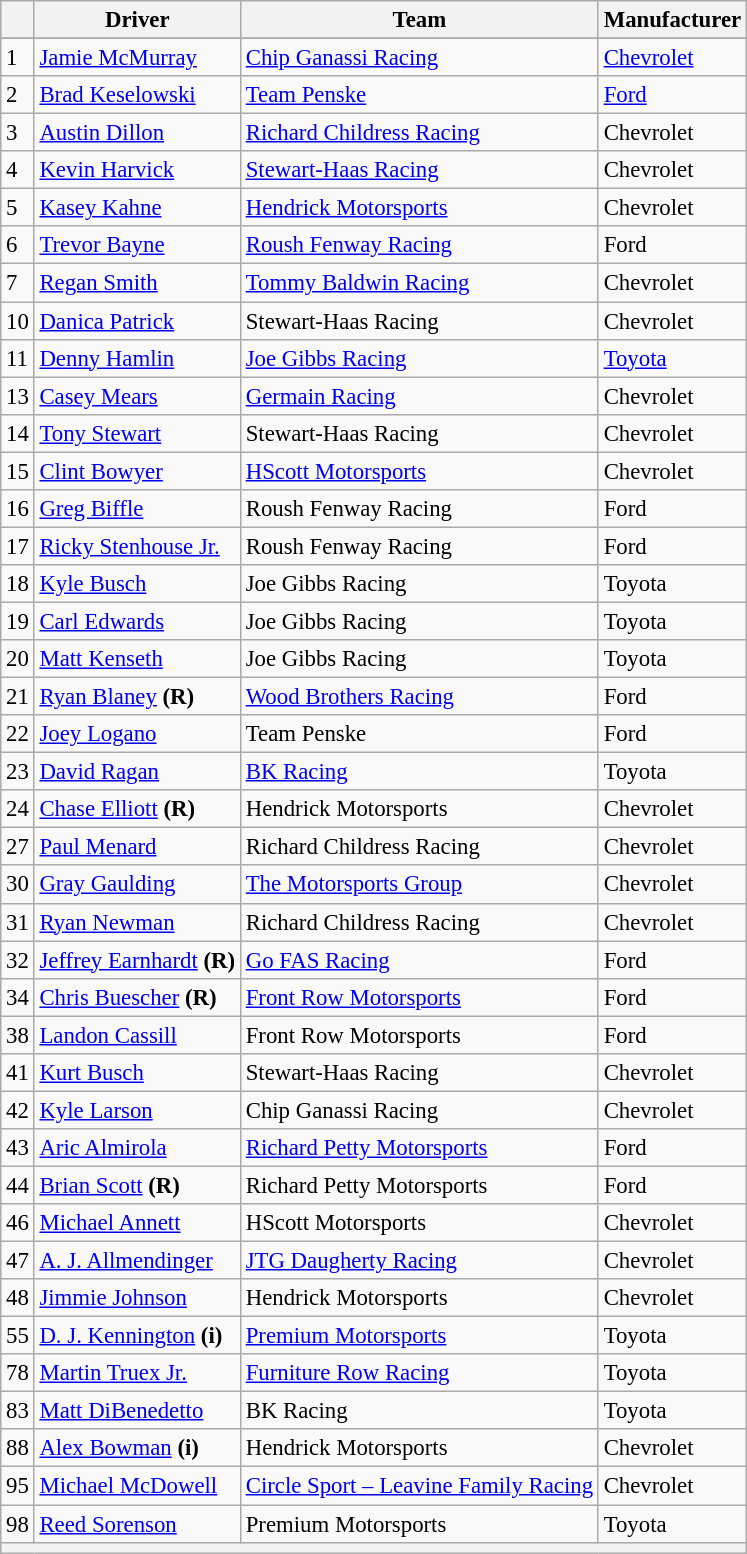<table class="wikitable" style="font-size:95%">
<tr>
<th></th>
<th>Driver</th>
<th>Team</th>
<th>Manufacturer</th>
</tr>
<tr>
</tr>
<tr>
<td>1</td>
<td><a href='#'>Jamie McMurray</a></td>
<td><a href='#'>Chip Ganassi Racing</a></td>
<td><a href='#'>Chevrolet</a></td>
</tr>
<tr>
<td>2</td>
<td><a href='#'>Brad Keselowski</a></td>
<td><a href='#'>Team Penske</a></td>
<td><a href='#'>Ford</a></td>
</tr>
<tr>
<td>3</td>
<td><a href='#'>Austin Dillon</a></td>
<td><a href='#'>Richard Childress Racing</a></td>
<td>Chevrolet</td>
</tr>
<tr>
<td>4</td>
<td><a href='#'>Kevin Harvick</a></td>
<td><a href='#'>Stewart-Haas Racing</a></td>
<td>Chevrolet</td>
</tr>
<tr>
<td>5</td>
<td><a href='#'>Kasey Kahne</a></td>
<td><a href='#'>Hendrick Motorsports</a></td>
<td>Chevrolet</td>
</tr>
<tr>
<td>6</td>
<td><a href='#'>Trevor Bayne</a></td>
<td><a href='#'>Roush Fenway Racing</a></td>
<td>Ford</td>
</tr>
<tr>
<td>7</td>
<td><a href='#'>Regan Smith</a></td>
<td><a href='#'>Tommy Baldwin Racing</a></td>
<td>Chevrolet</td>
</tr>
<tr>
<td>10</td>
<td><a href='#'>Danica Patrick</a></td>
<td>Stewart-Haas Racing</td>
<td>Chevrolet</td>
</tr>
<tr>
<td>11</td>
<td><a href='#'>Denny Hamlin</a></td>
<td><a href='#'>Joe Gibbs Racing</a></td>
<td><a href='#'>Toyota</a></td>
</tr>
<tr>
<td>13</td>
<td><a href='#'>Casey Mears</a></td>
<td><a href='#'>Germain Racing</a></td>
<td>Chevrolet</td>
</tr>
<tr>
<td>14</td>
<td><a href='#'>Tony Stewart</a></td>
<td>Stewart-Haas Racing</td>
<td>Chevrolet</td>
</tr>
<tr>
<td>15</td>
<td><a href='#'>Clint Bowyer</a></td>
<td><a href='#'>HScott Motorsports</a></td>
<td>Chevrolet</td>
</tr>
<tr>
<td>16</td>
<td><a href='#'>Greg Biffle</a></td>
<td>Roush Fenway Racing</td>
<td>Ford</td>
</tr>
<tr>
<td>17</td>
<td><a href='#'>Ricky Stenhouse Jr.</a></td>
<td>Roush Fenway Racing</td>
<td>Ford</td>
</tr>
<tr>
<td>18</td>
<td><a href='#'>Kyle Busch</a></td>
<td>Joe Gibbs Racing</td>
<td>Toyota</td>
</tr>
<tr>
<td>19</td>
<td><a href='#'>Carl Edwards</a></td>
<td>Joe Gibbs Racing</td>
<td>Toyota</td>
</tr>
<tr>
<td>20</td>
<td><a href='#'>Matt Kenseth</a></td>
<td>Joe Gibbs Racing</td>
<td>Toyota</td>
</tr>
<tr>
<td>21</td>
<td><a href='#'>Ryan Blaney</a> <strong>(R)</strong></td>
<td><a href='#'>Wood Brothers Racing</a></td>
<td>Ford</td>
</tr>
<tr>
<td>22</td>
<td><a href='#'>Joey Logano</a></td>
<td>Team Penske</td>
<td>Ford</td>
</tr>
<tr>
<td>23</td>
<td><a href='#'>David Ragan</a></td>
<td><a href='#'>BK Racing</a></td>
<td>Toyota</td>
</tr>
<tr>
<td>24</td>
<td><a href='#'>Chase Elliott</a> <strong>(R)</strong></td>
<td>Hendrick Motorsports</td>
<td>Chevrolet</td>
</tr>
<tr>
<td>27</td>
<td><a href='#'>Paul Menard</a></td>
<td>Richard Childress Racing</td>
<td>Chevrolet</td>
</tr>
<tr>
<td>30</td>
<td><a href='#'>Gray Gaulding</a></td>
<td><a href='#'>The Motorsports Group</a></td>
<td>Chevrolet</td>
</tr>
<tr>
<td>31</td>
<td><a href='#'>Ryan Newman</a></td>
<td>Richard Childress Racing</td>
<td>Chevrolet</td>
</tr>
<tr>
<td>32</td>
<td><a href='#'>Jeffrey Earnhardt</a> <strong>(R)</strong></td>
<td><a href='#'>Go FAS Racing</a></td>
<td>Ford</td>
</tr>
<tr>
<td>34</td>
<td><a href='#'>Chris Buescher</a> <strong>(R)</strong></td>
<td><a href='#'>Front Row Motorsports</a></td>
<td>Ford</td>
</tr>
<tr>
<td>38</td>
<td><a href='#'>Landon Cassill</a></td>
<td>Front Row Motorsports</td>
<td>Ford</td>
</tr>
<tr>
<td>41</td>
<td><a href='#'>Kurt Busch</a></td>
<td>Stewart-Haas Racing</td>
<td>Chevrolet</td>
</tr>
<tr>
<td>42</td>
<td><a href='#'>Kyle Larson</a></td>
<td>Chip Ganassi Racing</td>
<td>Chevrolet</td>
</tr>
<tr>
<td>43</td>
<td><a href='#'>Aric Almirola</a></td>
<td><a href='#'>Richard Petty Motorsports</a></td>
<td>Ford</td>
</tr>
<tr>
<td>44</td>
<td><a href='#'>Brian Scott</a> <strong>(R)</strong></td>
<td>Richard Petty Motorsports</td>
<td>Ford</td>
</tr>
<tr>
<td>46</td>
<td><a href='#'>Michael Annett</a></td>
<td>HScott Motorsports</td>
<td>Chevrolet</td>
</tr>
<tr>
<td>47</td>
<td><a href='#'>A. J. Allmendinger</a></td>
<td><a href='#'>JTG Daugherty Racing</a></td>
<td>Chevrolet</td>
</tr>
<tr>
<td>48</td>
<td><a href='#'>Jimmie Johnson</a></td>
<td>Hendrick Motorsports</td>
<td>Chevrolet</td>
</tr>
<tr>
<td>55</td>
<td><a href='#'>D. J. Kennington</a> <strong>(i)</strong></td>
<td><a href='#'>Premium Motorsports</a></td>
<td>Toyota</td>
</tr>
<tr>
<td>78</td>
<td><a href='#'>Martin Truex Jr.</a></td>
<td><a href='#'>Furniture Row Racing</a></td>
<td>Toyota</td>
</tr>
<tr>
<td>83</td>
<td><a href='#'>Matt DiBenedetto</a></td>
<td>BK Racing</td>
<td>Toyota</td>
</tr>
<tr>
<td>88</td>
<td><a href='#'>Alex Bowman</a> <strong>(i)</strong></td>
<td>Hendrick Motorsports</td>
<td>Chevrolet</td>
</tr>
<tr>
<td>95</td>
<td><a href='#'>Michael McDowell</a></td>
<td><a href='#'>Circle Sport – Leavine Family Racing</a></td>
<td>Chevrolet</td>
</tr>
<tr>
<td>98</td>
<td><a href='#'>Reed Sorenson</a></td>
<td>Premium Motorsports</td>
<td>Toyota</td>
</tr>
<tr>
<th colspan="4"></th>
</tr>
</table>
